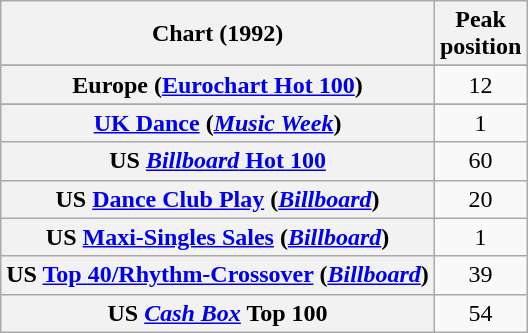<table class="wikitable sortable plainrowheaders" style="text-align:center">
<tr>
<th scope="col">Chart (1992)</th>
<th scope="col">Peak<br>position</th>
</tr>
<tr>
</tr>
<tr>
<th scope="row">Europe (<a href='#'>Eurochart Hot 100</a>)</th>
<td>12</td>
</tr>
<tr>
</tr>
<tr>
</tr>
<tr>
</tr>
<tr>
<th scope="row"><a href='#'>UK Dance</a> (<em><a href='#'>Music Week</a></em>)</th>
<td>1</td>
</tr>
<tr>
<th scope="row">US <a href='#'><em>Billboard</em> Hot 100</a></th>
<td>60</td>
</tr>
<tr>
<th scope="row">US <a href='#'>Dance Club Play</a> (<em><a href='#'>Billboard</a></em>)</th>
<td>20</td>
</tr>
<tr>
<th scope="row">US <a href='#'>Maxi-Singles Sales</a> (<em><a href='#'>Billboard</a></em>)</th>
<td>1</td>
</tr>
<tr>
<th scope="row">US <a href='#'>Top 40/Rhythm-Crossover</a> (<em><a href='#'>Billboard</a></em>)</th>
<td>39</td>
</tr>
<tr>
<th scope="row">US <em><a href='#'>Cash Box</a></em> Top 100</th>
<td>54</td>
</tr>
</table>
